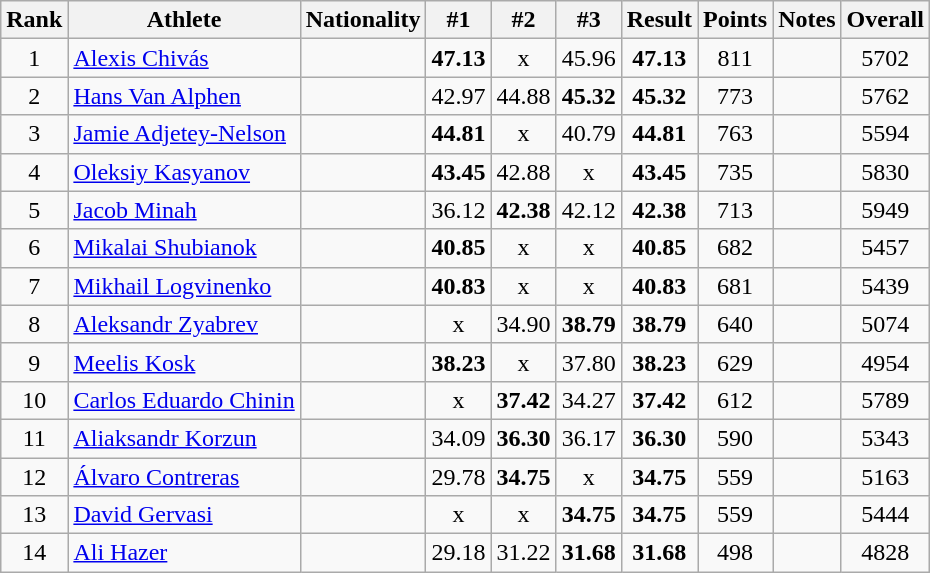<table class="wikitable sortable" style="text-align:center">
<tr>
<th>Rank</th>
<th>Athlete</th>
<th>Nationality</th>
<th>#1</th>
<th>#2</th>
<th>#3</th>
<th>Result</th>
<th>Points</th>
<th>Notes</th>
<th>Overall</th>
</tr>
<tr>
<td>1</td>
<td align=left><a href='#'>Alexis Chivás</a></td>
<td align=left></td>
<td><strong>47.13</strong></td>
<td>x</td>
<td>45.96</td>
<td><strong>47.13</strong></td>
<td>811</td>
<td></td>
<td>5702</td>
</tr>
<tr>
<td>2</td>
<td align=left><a href='#'>Hans Van Alphen</a></td>
<td align=left></td>
<td>42.97</td>
<td>44.88</td>
<td><strong>45.32</strong></td>
<td><strong>45.32</strong></td>
<td>773</td>
<td></td>
<td>5762</td>
</tr>
<tr>
<td>3</td>
<td align=left><a href='#'>Jamie Adjetey-Nelson</a></td>
<td align=left></td>
<td><strong>44.81</strong></td>
<td>x</td>
<td>40.79</td>
<td><strong>44.81</strong></td>
<td>763</td>
<td></td>
<td>5594</td>
</tr>
<tr>
<td>4</td>
<td align=left><a href='#'>Oleksiy Kasyanov</a></td>
<td align=left></td>
<td><strong>43.45</strong></td>
<td>42.88</td>
<td>x</td>
<td><strong>43.45</strong></td>
<td>735</td>
<td></td>
<td>5830</td>
</tr>
<tr>
<td>5</td>
<td align=left><a href='#'>Jacob Minah</a></td>
<td align=left></td>
<td>36.12</td>
<td><strong>42.38</strong></td>
<td>42.12</td>
<td><strong>42.38</strong></td>
<td>713</td>
<td></td>
<td>5949</td>
</tr>
<tr>
<td>6</td>
<td align=left><a href='#'>Mikalai Shubianok</a></td>
<td align=left></td>
<td><strong>40.85</strong></td>
<td>x</td>
<td>x</td>
<td><strong>40.85</strong></td>
<td>682</td>
<td></td>
<td>5457</td>
</tr>
<tr>
<td>7</td>
<td align=left><a href='#'>Mikhail Logvinenko</a></td>
<td align=left></td>
<td><strong>40.83</strong></td>
<td>x</td>
<td>x</td>
<td><strong>40.83</strong></td>
<td>681</td>
<td></td>
<td>5439</td>
</tr>
<tr>
<td>8</td>
<td align=left><a href='#'>Aleksandr Zyabrev</a></td>
<td align=left></td>
<td>x</td>
<td>34.90</td>
<td><strong>38.79</strong></td>
<td><strong>38.79</strong></td>
<td>640</td>
<td></td>
<td>5074</td>
</tr>
<tr>
<td>9</td>
<td align=left><a href='#'>Meelis Kosk</a></td>
<td align=left></td>
<td><strong>38.23</strong></td>
<td>x</td>
<td>37.80</td>
<td><strong>38.23</strong></td>
<td>629</td>
<td></td>
<td>4954</td>
</tr>
<tr>
<td>10</td>
<td align=left><a href='#'>Carlos Eduardo Chinin</a></td>
<td align=left></td>
<td>x</td>
<td><strong>37.42</strong></td>
<td>34.27</td>
<td><strong>37.42</strong></td>
<td>612</td>
<td></td>
<td>5789</td>
</tr>
<tr>
<td>11</td>
<td align=left><a href='#'>Aliaksandr Korzun</a></td>
<td align=left></td>
<td>34.09</td>
<td><strong>36.30</strong></td>
<td>36.17</td>
<td><strong>36.30</strong></td>
<td>590</td>
<td></td>
<td>5343</td>
</tr>
<tr>
<td>12</td>
<td align=left><a href='#'>Álvaro Contreras</a></td>
<td align=left></td>
<td>29.78</td>
<td><strong>34.75</strong></td>
<td>x</td>
<td><strong>34.75</strong></td>
<td>559</td>
<td></td>
<td>5163</td>
</tr>
<tr>
<td>13</td>
<td align=left><a href='#'>David Gervasi</a></td>
<td align=left></td>
<td>x</td>
<td>x</td>
<td><strong>34.75</strong></td>
<td><strong>34.75</strong></td>
<td>559</td>
<td></td>
<td>5444</td>
</tr>
<tr>
<td>14</td>
<td align=left><a href='#'>Ali Hazer</a></td>
<td align=left></td>
<td>29.18</td>
<td>31.22</td>
<td><strong>31.68</strong></td>
<td><strong>31.68</strong></td>
<td>498</td>
<td></td>
<td>4828</td>
</tr>
</table>
